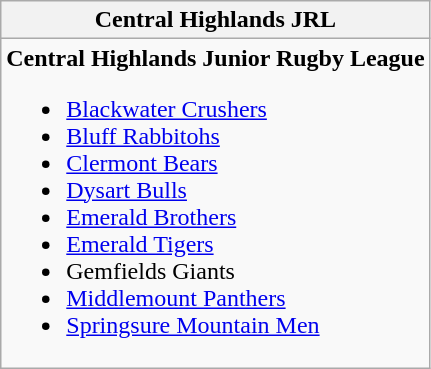<table class="wikitable mw-collapsible mw-collapsed">
<tr>
<th>Central Highlands JRL</th>
</tr>
<tr>
<td><strong>Central Highlands Junior Rugby League</strong><br><ul><li><a href='#'>Blackwater Crushers</a></li><li><a href='#'>Bluff Rabbitohs</a></li><li><a href='#'>Clermont Bears</a></li><li><a href='#'>Dysart Bulls</a></li><li><a href='#'>Emerald Brothers</a></li><li><a href='#'>Emerald Tigers</a></li><li>Gemfields Giants</li><li><a href='#'>Middlemount Panthers</a></li><li><a href='#'>Springsure Mountain Men</a></li></ul></td>
</tr>
</table>
